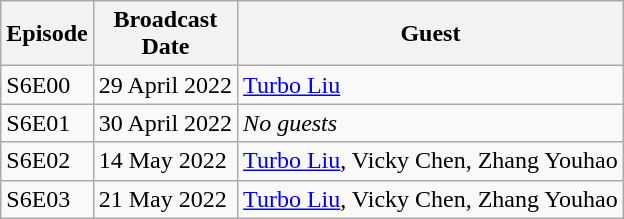<table class="wikitable">
<tr>
<th>Episode<br></th>
<th>Broadcast<br>Date</th>
<th>Guest</th>
</tr>
<tr>
<td>S6E00</td>
<td>29 April 2022</td>
<td><a href='#'>Turbo Liu</a></td>
</tr>
<tr>
<td>S6E01</td>
<td>30 April 2022</td>
<td><em>No guests</em></td>
</tr>
<tr>
<td>S6E02</td>
<td>14 May 2022</td>
<td><a href='#'>Turbo Liu</a>, Vicky Chen, Zhang Youhao</td>
</tr>
<tr>
<td>S6E03</td>
<td>21 May 2022</td>
<td><a href='#'>Turbo Liu</a>, Vicky Chen, Zhang Youhao</td>
</tr>
</table>
